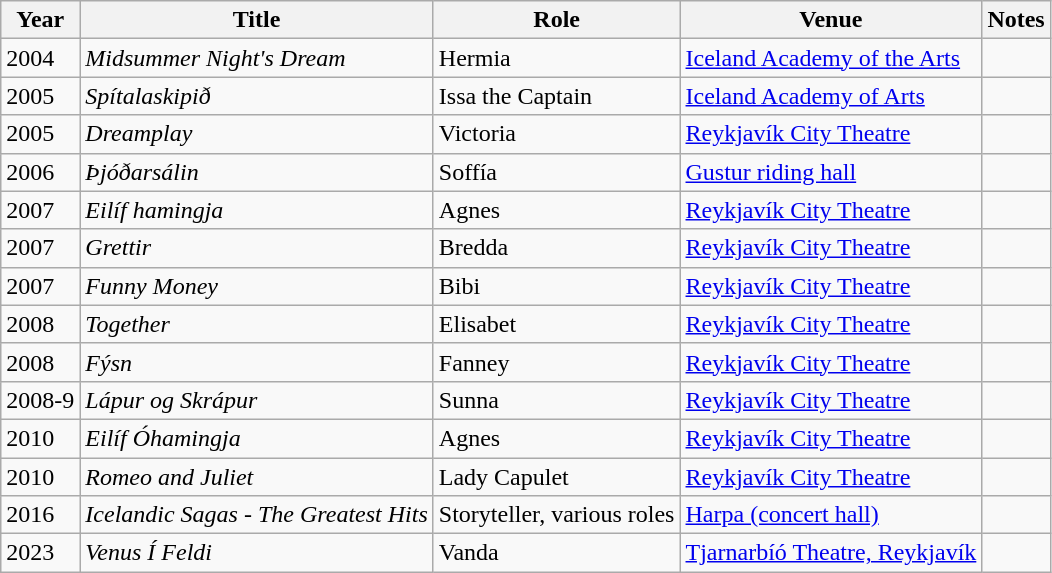<table class="wikitable">
<tr>
<th>Year</th>
<th>Title</th>
<th>Role</th>
<th>Venue</th>
<th>Notes</th>
</tr>
<tr>
<td>2004</td>
<td><em>Midsummer Night's Dream</em></td>
<td>Hermia</td>
<td><a href='#'>Iceland Academy of the Arts</a></td>
<td></td>
</tr>
<tr>
<td>2005</td>
<td><em>Spítalaskipið</em></td>
<td>Issa the Captain</td>
<td><a href='#'>Iceland Academy of Arts</a></td>
<td></td>
</tr>
<tr>
<td>2005</td>
<td><em>Dreamplay</em></td>
<td>Victoria</td>
<td><a href='#'>Reykjavík City Theatre</a></td>
<td></td>
</tr>
<tr>
<td>2006</td>
<td><em>Þjóðarsálin</em></td>
<td>Soffía</td>
<td><a href='#'>Gustur riding hall</a></td>
<td></td>
</tr>
<tr>
<td>2007</td>
<td><em>Eilíf hamingja</em></td>
<td>Agnes</td>
<td><a href='#'>Reykjavík City Theatre</a></td>
<td></td>
</tr>
<tr>
<td>2007</td>
<td><em>Grettir</em></td>
<td>Bredda</td>
<td><a href='#'>Reykjavík City Theatre</a></td>
<td></td>
</tr>
<tr>
<td>2007</td>
<td><em>Funny Money</em></td>
<td>Bibi</td>
<td><a href='#'>Reykjavík City Theatre</a></td>
<td></td>
</tr>
<tr>
<td>2008</td>
<td><em>Together</em></td>
<td>Elisabet</td>
<td><a href='#'>Reykjavík City Theatre</a></td>
<td></td>
</tr>
<tr>
<td>2008</td>
<td><em>Fýsn</em></td>
<td>Fanney</td>
<td><a href='#'>Reykjavík City Theatre</a></td>
<td></td>
</tr>
<tr>
<td>2008-9</td>
<td><em>Lápur og Skrápur</em></td>
<td>Sunna</td>
<td><a href='#'>Reykjavík City Theatre</a></td>
<td></td>
</tr>
<tr>
<td>2010</td>
<td><em>Eilíf Óhamingja</em></td>
<td>Agnes</td>
<td><a href='#'>Reykjavík City Theatre</a></td>
<td></td>
</tr>
<tr>
<td>2010</td>
<td><em>Romeo and Juliet</em></td>
<td>Lady Capulet</td>
<td><a href='#'>Reykjavík City Theatre</a></td>
<td></td>
</tr>
<tr>
<td>2016</td>
<td><em>Icelandic Sagas - The Greatest Hits</em></td>
<td>Storyteller, various roles</td>
<td><a href='#'>Harpa (concert hall)</a></td>
<td></td>
</tr>
<tr>
<td>2023</td>
<td><em>Venus Í Feldi</em></td>
<td>Vanda</td>
<td><a href='#'>Tjarnarbíó Theatre, Reykjavík</a></td>
<td></td>
</tr>
</table>
